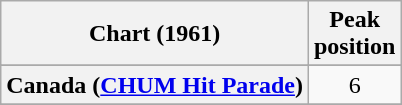<table class="wikitable sortable plainrowheaders" style="text-align:center">
<tr>
<th>Chart (1961)</th>
<th>Peak<br>position</th>
</tr>
<tr>
</tr>
<tr>
<th scope="row">Canada (<a href='#'>CHUM Hit Parade</a>)</th>
<td align="center">6</td>
</tr>
<tr>
</tr>
</table>
